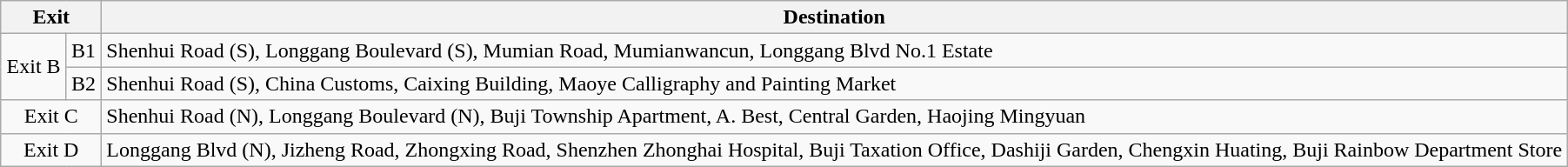<table class="wikitable">
<tr>
<th style="width:70px" colspan="2">Exit</th>
<th>Destination</th>
</tr>
<tr>
<td align="center" rowspan="2">Exit B</td>
<td>B1</td>
<td>Shenhui Road (S), Longgang Boulevard (S), Mumian Road, Mumianwancun, Longgang Blvd No.1 Estate</td>
</tr>
<tr>
<td>B2</td>
<td>Shenhui Road (S), China Customs, Caixing Building, Maoye Calligraphy and Painting Market</td>
</tr>
<tr>
<td align="center" colspan="2">Exit C</td>
<td>Shenhui Road (N), Longgang Boulevard (N), Buji Township Apartment, A. Best, Central Garden, Haojing Mingyuan</td>
</tr>
<tr>
<td align="center" colspan="2">Exit D</td>
<td>Longgang Blvd (N), Jizheng Road, Zhongxing Road, Shenzhen Zhonghai Hospital, Buji Taxation Office, Dashiji Garden, Chengxin Huating, Buji Rainbow Department Store</td>
</tr>
</table>
